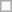<table class="wikitable">
<tr>
<td></td>
</tr>
</table>
